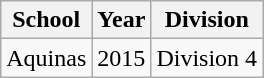<table class="wikitable">
<tr>
<th>School</th>
<th>Year</th>
<th>Division</th>
</tr>
<tr>
<td>Aquinas</td>
<td>2015</td>
<td>Division 4</td>
</tr>
</table>
